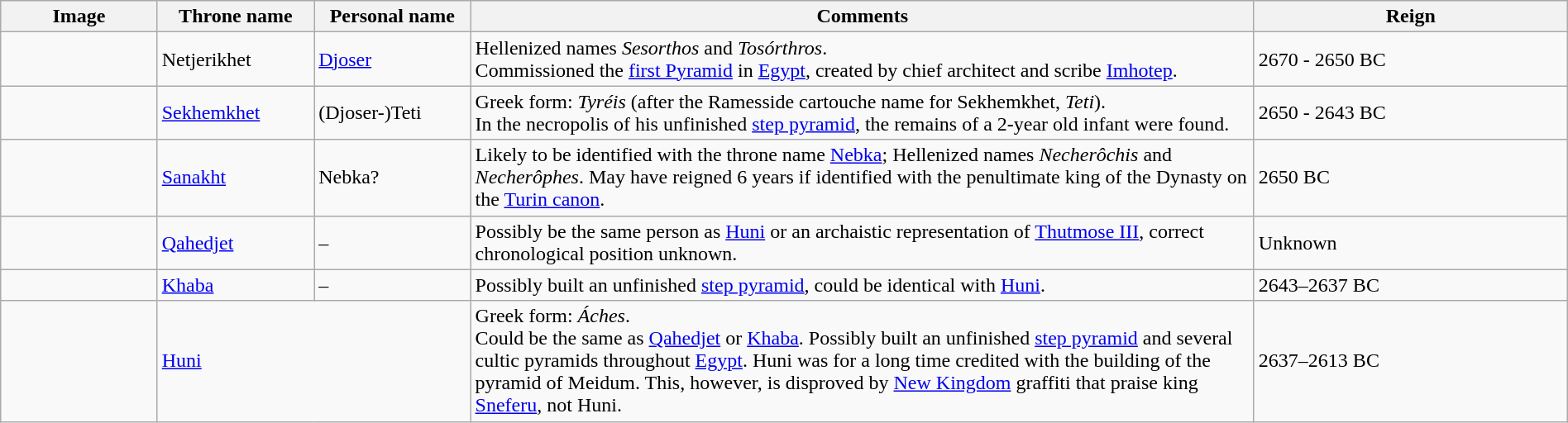<table class="wikitable" width="100%">
<tr>
<th width="10%">Image</th>
<th width="10%">Throne name</th>
<th width="10%">Personal name</th>
<th width="50%">Comments</th>
<th width="20%">Reign</th>
</tr>
<tr>
<td></td>
<td>Netjerikhet</td>
<td><a href='#'>Djoser</a></td>
<td>Hellenized names <em>Sesorthos</em> and <em>Tosórthros</em>.<br>Commissioned the <a href='#'>first Pyramid</a> in <a href='#'>Egypt</a>, created by chief architect and scribe <a href='#'>Imhotep</a>.</td>
<td> 2670 -  2650 BC</td>
</tr>
<tr>
<td></td>
<td><a href='#'>Sekhemkhet</a></td>
<td>(Djoser-)Teti</td>
<td>Greek form: <em>Tyréis</em> (after the Ramesside cartouche name for Sekhemkhet, <em>Teti</em>).<br>In the necropolis of his unfinished <a href='#'>step pyramid</a>, the remains of a 2-year old infant were found.</td>
<td> 2650 -  2643 BC</td>
</tr>
<tr>
<td></td>
<td><a href='#'>Sanakht</a></td>
<td>Nebka?</td>
<td>Likely to be identified with the throne name <a href='#'>Nebka</a>; Hellenized names <em>Necherôchis</em> and <em>Necherôphes</em>. May have reigned 6 years if identified with the penultimate king of the Dynasty on the <a href='#'>Turin canon</a>.</td>
<td> 2650 BC</td>
</tr>
<tr>
<td></td>
<td><a href='#'>Qahedjet</a></td>
<td>–</td>
<td>Possibly be the same person as <a href='#'>Huni</a> or an archaistic representation of <a href='#'>Thutmose III</a>, correct chronological position unknown.</td>
<td>Unknown</td>
</tr>
<tr>
<td></td>
<td><a href='#'>Khaba</a></td>
<td>–</td>
<td>Possibly built an unfinished <a href='#'>step pyramid</a>, could be identical with <a href='#'>Huni</a>.</td>
<td>2643–2637 BC</td>
</tr>
<tr>
<td></td>
<td colspan="2"><a href='#'>Huni</a></td>
<td>Greek form: <em>Áches</em>.<br>Could be the same as <a href='#'>Qahedjet</a> or <a href='#'>Khaba</a>. Possibly built an unfinished <a href='#'>step pyramid</a> and several cultic pyramids throughout <a href='#'>Egypt</a>. Huni was for a long time credited with the building of the pyramid of Meidum. This, however, is disproved by <a href='#'>New Kingdom</a> graffiti that praise king <a href='#'>Sneferu</a>, not Huni.</td>
<td>2637–2613 BC</td>
</tr>
</table>
